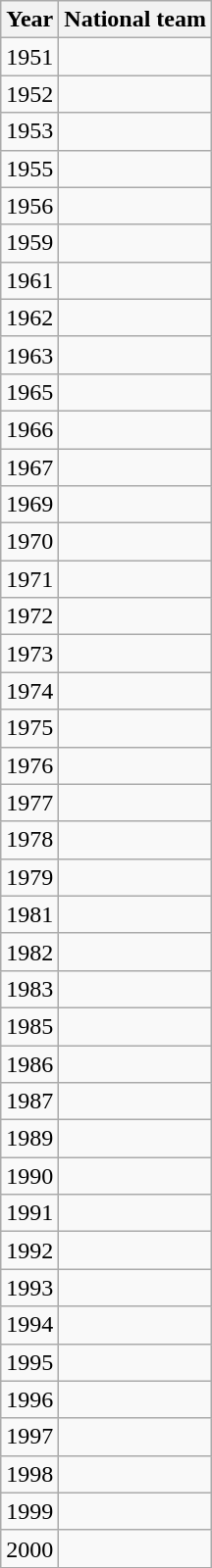<table class="wikitable">
<tr>
<th>Year</th>
<th>National team</th>
</tr>
<tr>
<td>1951</td>
<td></td>
</tr>
<tr>
<td>1952</td>
<td></td>
</tr>
<tr>
<td>1953</td>
<td></td>
</tr>
<tr>
<td>1955</td>
<td></td>
</tr>
<tr>
<td>1956</td>
<td></td>
</tr>
<tr>
<td>1959</td>
<td></td>
</tr>
<tr>
<td>1961</td>
<td></td>
</tr>
<tr>
<td>1962</td>
<td></td>
</tr>
<tr>
<td>1963</td>
<td></td>
</tr>
<tr>
<td>1965</td>
<td></td>
</tr>
<tr>
<td>1966</td>
<td></td>
</tr>
<tr>
<td>1967</td>
<td></td>
</tr>
<tr>
<td>1969</td>
<td></td>
</tr>
<tr>
<td>1970</td>
<td></td>
</tr>
<tr>
<td>1971</td>
<td></td>
</tr>
<tr>
<td>1972</td>
<td></td>
</tr>
<tr>
<td>1973</td>
<td></td>
</tr>
<tr>
<td>1974</td>
<td></td>
</tr>
<tr>
<td>1975</td>
<td></td>
</tr>
<tr>
<td>1976</td>
<td></td>
</tr>
<tr>
<td>1977</td>
<td></td>
</tr>
<tr>
<td>1978</td>
<td></td>
</tr>
<tr>
<td>1979</td>
<td></td>
</tr>
<tr>
<td>1981</td>
<td></td>
</tr>
<tr>
<td>1982</td>
<td></td>
</tr>
<tr>
<td>1983</td>
<td></td>
</tr>
<tr>
<td>1985</td>
<td></td>
</tr>
<tr>
<td>1986</td>
<td></td>
</tr>
<tr>
<td>1987</td>
<td></td>
</tr>
<tr>
<td>1989</td>
<td></td>
</tr>
<tr>
<td>1990</td>
<td></td>
</tr>
<tr>
<td>1991</td>
<td></td>
</tr>
<tr>
<td>1992</td>
<td></td>
</tr>
<tr>
<td>1993</td>
<td></td>
</tr>
<tr>
<td>1994</td>
<td></td>
</tr>
<tr>
<td>1995</td>
<td></td>
</tr>
<tr>
<td>1996</td>
<td></td>
</tr>
<tr>
<td>1997</td>
<td></td>
</tr>
<tr>
<td>1998</td>
<td></td>
</tr>
<tr>
<td>1999</td>
<td></td>
</tr>
<tr>
<td>2000</td>
<td></td>
</tr>
</table>
